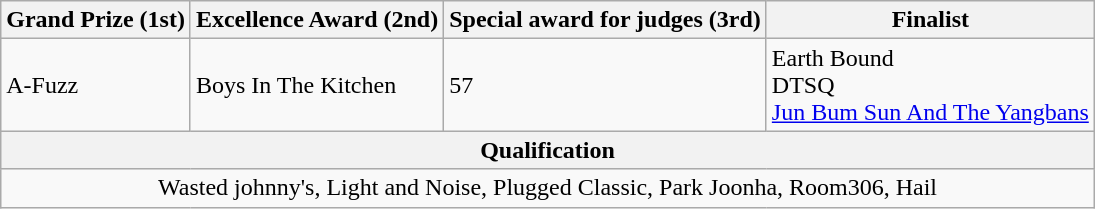<table class="wikitable">
<tr>
<th scope="col">Grand Prize (1st)</th>
<th scope="col">Excellence Award (2nd)</th>
<th scope="col">Special award for judges (3rd)</th>
<th scope="col">Finalist</th>
</tr>
<tr>
<td scope="row">A-Fuzz</td>
<td scope="row">Boys In The Kitchen</td>
<td scope="row">57</td>
<td scope="row">Earth Bound<br>DTSQ<br><a href='#'>Jun Bum Sun And The Yangbans</a></td>
</tr>
<tr>
<th colspan="4" align="center">Qualification</th>
</tr>
<tr>
<td colspan="4" align="center">Wasted johnny's, Light and Noise, Plugged Classic, Park Joonha, Room306, Hail</td>
</tr>
</table>
